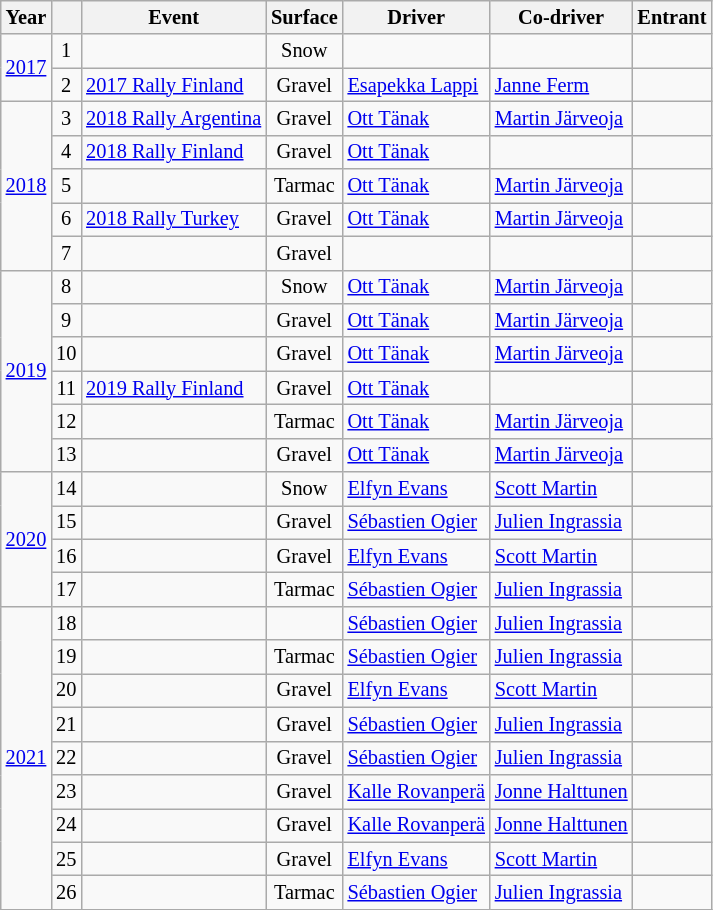<table class="wikitable" style="font-size: 85%;">
<tr>
<th>Year</th>
<th></th>
<th>Event</th>
<th>Surface</th>
<th>Driver</th>
<th>Co-driver</th>
<th>Entrant</th>
</tr>
<tr>
<td rowspan="2" align="center"><a href='#'>2017</a></td>
<td align="center">1</td>
<td></td>
<td align="center">Snow</td>
<td></td>
<td></td>
<td></td>
</tr>
<tr>
<td align="center">2</td>
<td> <a href='#'>2017 Rally Finland</a></td>
<td align="center">Gravel</td>
<td> <a href='#'>Esapekka Lappi</a></td>
<td> <a href='#'>Janne Ferm</a></td>
<td></td>
</tr>
<tr>
<td rowspan="5" align="center"><a href='#'>2018</a></td>
<td align="center">3</td>
<td> <a href='#'>2018 Rally Argentina</a></td>
<td align="center">Gravel</td>
<td> <a href='#'>Ott Tänak</a></td>
<td> <a href='#'>Martin Järveoja</a></td>
<td></td>
</tr>
<tr>
<td align="center">4</td>
<td> <a href='#'>2018 Rally Finland</a></td>
<td align="center">Gravel</td>
<td> <a href='#'>Ott Tänak</a></td>
<td></td>
<td></td>
</tr>
<tr>
<td align="center">5</td>
<td></td>
<td align="center">Tarmac</td>
<td> <a href='#'>Ott Tänak</a></td>
<td> <a href='#'>Martin Järveoja</a></td>
<td></td>
</tr>
<tr>
<td align="center">6</td>
<td> <a href='#'>2018 Rally Turkey</a></td>
<td align="center">Gravel</td>
<td> <a href='#'>Ott Tänak</a></td>
<td> <a href='#'>Martin Järveoja</a></td>
<td></td>
</tr>
<tr>
<td align="center">7</td>
<td></td>
<td align="center">Gravel</td>
<td></td>
<td></td>
<td></td>
</tr>
<tr>
<td rowspan="6" align="center"><a href='#'>2019</a></td>
<td align="center">8</td>
<td></td>
<td align="center">Snow</td>
<td> <a href='#'>Ott Tänak</a></td>
<td> <a href='#'>Martin Järveoja</a></td>
<td></td>
</tr>
<tr>
<td align="center">9</td>
<td></td>
<td align="center">Gravel</td>
<td> <a href='#'>Ott Tänak</a></td>
<td> <a href='#'>Martin Järveoja</a></td>
<td></td>
</tr>
<tr>
<td align="center">10</td>
<td></td>
<td align="center">Gravel</td>
<td> <a href='#'>Ott Tänak</a></td>
<td> <a href='#'>Martin Järveoja</a></td>
<td></td>
</tr>
<tr>
<td align="center">11</td>
<td> <a href='#'>2019 Rally Finland</a></td>
<td align="center">Gravel</td>
<td> <a href='#'>Ott Tänak</a></td>
<td></td>
<td></td>
</tr>
<tr>
<td align="center">12</td>
<td></td>
<td align="center">Tarmac</td>
<td> <a href='#'>Ott Tänak</a></td>
<td> <a href='#'>Martin Järveoja</a></td>
<td></td>
</tr>
<tr>
<td align="center">13</td>
<td></td>
<td align="center">Gravel</td>
<td> <a href='#'>Ott Tänak</a></td>
<td> <a href='#'>Martin Järveoja</a></td>
<td></td>
</tr>
<tr>
<td rowspan="4" align="center"><a href='#'>2020</a></td>
<td align="center">14</td>
<td></td>
<td align="center">Snow</td>
<td> <a href='#'>Elfyn Evans</a></td>
<td> <a href='#'>Scott Martin</a></td>
<td></td>
</tr>
<tr>
<td align="center">15</td>
<td></td>
<td align="center">Gravel</td>
<td> <a href='#'>Sébastien Ogier</a></td>
<td> <a href='#'>Julien Ingrassia</a></td>
<td></td>
</tr>
<tr>
<td align="center">16</td>
<td></td>
<td align="center">Gravel</td>
<td> <a href='#'>Elfyn Evans</a></td>
<td> <a href='#'>Scott Martin</a></td>
<td></td>
</tr>
<tr>
<td align="center">17</td>
<td></td>
<td align="center">Tarmac</td>
<td> <a href='#'>Sébastien Ogier</a></td>
<td> <a href='#'>Julien Ingrassia</a></td>
<td></td>
</tr>
<tr>
<td rowspan="9" align="center"><a href='#'>2021</a></td>
<td align="center">18</td>
<td></td>
<td align="center"></td>
<td> <a href='#'>Sébastien Ogier</a></td>
<td> <a href='#'>Julien Ingrassia</a></td>
<td></td>
</tr>
<tr>
<td align="center">19</td>
<td></td>
<td align="center">Tarmac</td>
<td> <a href='#'>Sébastien Ogier</a></td>
<td> <a href='#'>Julien Ingrassia</a></td>
<td></td>
</tr>
<tr>
<td align="center">20</td>
<td></td>
<td align="center">Gravel</td>
<td> <a href='#'>Elfyn Evans</a></td>
<td> <a href='#'>Scott Martin</a></td>
<td></td>
</tr>
<tr>
<td align="center">21</td>
<td></td>
<td align="center">Gravel</td>
<td> <a href='#'>Sébastien Ogier</a></td>
<td> <a href='#'>Julien Ingrassia</a></td>
<td></td>
</tr>
<tr>
<td align="center">22</td>
<td></td>
<td align="center">Gravel</td>
<td> <a href='#'>Sébastien Ogier</a></td>
<td> <a href='#'>Julien Ingrassia</a></td>
<td></td>
</tr>
<tr>
<td align="center">23</td>
<td></td>
<td align="center">Gravel</td>
<td> <a href='#'>Kalle Rovanperä</a></td>
<td> <a href='#'>Jonne Halttunen</a></td>
<td></td>
</tr>
<tr>
<td align="center">24</td>
<td></td>
<td align="center">Gravel</td>
<td> <a href='#'>Kalle Rovanperä</a></td>
<td> <a href='#'>Jonne Halttunen</a></td>
<td></td>
</tr>
<tr>
<td align="center">25</td>
<td></td>
<td align="center">Gravel</td>
<td> <a href='#'>Elfyn Evans</a></td>
<td> <a href='#'>Scott Martin</a></td>
<td></td>
</tr>
<tr>
<td align="center">26</td>
<td></td>
<td align="center">Tarmac</td>
<td> <a href='#'>Sébastien Ogier</a></td>
<td> <a href='#'>Julien Ingrassia</a></td>
<td></td>
</tr>
<tr>
</tr>
</table>
